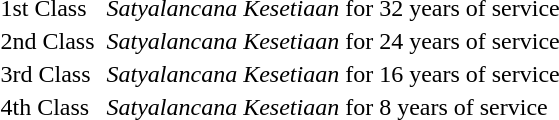<table>
<tr>
<td>1st Class</td>
<td></td>
<td><em>Satyalancana Kesetiaan</em> for 32 years of service</td>
</tr>
<tr>
<td>2nd Class</td>
<td></td>
<td><em>Satyalancana Kesetiaan</em> for 24 years of service</td>
</tr>
<tr>
<td>3rd Class</td>
<td></td>
<td><em>Satyalancana Kesetiaan</em> for 16 years of service</td>
</tr>
<tr>
<td>4th Class</td>
<td></td>
<td><em>Satyalancana Kesetiaan</em> for 8 years of service</td>
</tr>
</table>
